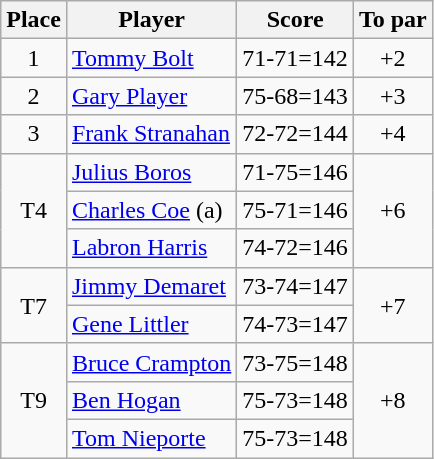<table class=wikitable>
<tr>
<th>Place</th>
<th>Player</th>
<th>Score</th>
<th>To par</th>
</tr>
<tr>
<td align=center>1</td>
<td> <a href='#'>Tommy Bolt</a></td>
<td>71-71=142</td>
<td align=center>+2</td>
</tr>
<tr>
<td align=center>2</td>
<td> <a href='#'>Gary Player</a></td>
<td>75-68=143</td>
<td align=center>+3</td>
</tr>
<tr>
<td align=center>3</td>
<td> <a href='#'>Frank Stranahan</a></td>
<td>72-72=144</td>
<td align=center>+4</td>
</tr>
<tr>
<td rowspan=3 align=center>T4</td>
<td> <a href='#'>Julius Boros</a></td>
<td>71-75=146</td>
<td rowspan=3 align=center>+6</td>
</tr>
<tr>
<td> <a href='#'>Charles Coe</a> (a)</td>
<td>75-71=146</td>
</tr>
<tr>
<td> <a href='#'>Labron Harris</a></td>
<td>74-72=146</td>
</tr>
<tr>
<td rowspan=2 align=center>T7</td>
<td> <a href='#'>Jimmy Demaret</a></td>
<td>73-74=147</td>
<td rowspan=2 align=center>+7</td>
</tr>
<tr>
<td> <a href='#'>Gene Littler</a></td>
<td>74-73=147</td>
</tr>
<tr>
<td rowspan=3 align=center>T9</td>
<td> <a href='#'>Bruce Crampton</a></td>
<td>73-75=148</td>
<td rowspan=3 align=center>+8</td>
</tr>
<tr>
<td> <a href='#'>Ben Hogan</a></td>
<td>75-73=148</td>
</tr>
<tr>
<td> <a href='#'>Tom Nieporte</a></td>
<td>75-73=148</td>
</tr>
</table>
